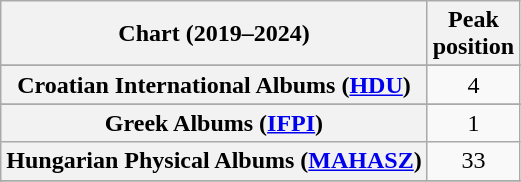<table class="wikitable sortable plainrowheaders" style="text-align:center;">
<tr>
<th scope="col">Chart (2019–2024)</th>
<th scope="col">Peak<br>position</th>
</tr>
<tr>
</tr>
<tr>
<th scope="row">Croatian International Albums (<a href='#'>HDU</a>)</th>
<td>4</td>
</tr>
<tr>
</tr>
<tr>
<th scope="row">Greek Albums (<a href='#'>IFPI</a>)</th>
<td>1</td>
</tr>
<tr>
<th scope="row">Hungarian Physical Albums (<a href='#'>MAHASZ</a>)</th>
<td>33</td>
</tr>
<tr>
</tr>
<tr>
</tr>
</table>
